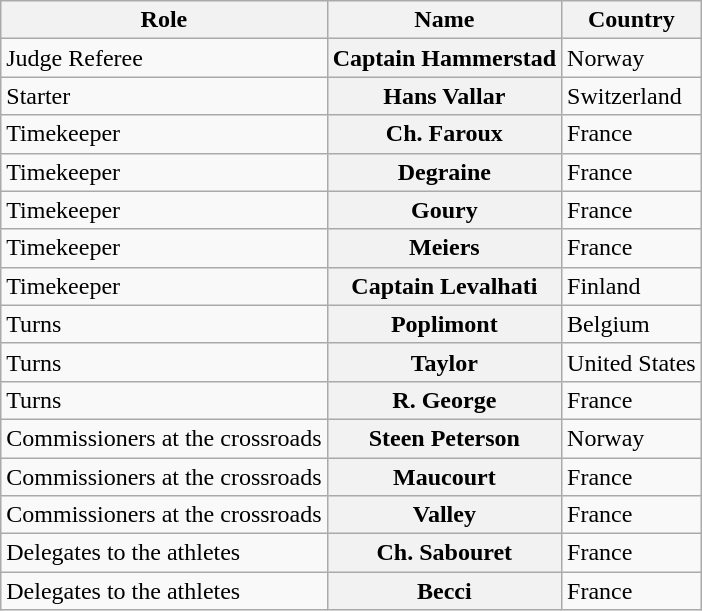<table class="wikitable plainrowheaders sortable">
<tr>
<th>Role</th>
<th>Name</th>
<th>Country</th>
</tr>
<tr>
<td>Judge Referee</td>
<th scope=row>Captain Hammerstad</th>
<td>Norway</td>
</tr>
<tr>
<td>Starter</td>
<th scope=row>Hans Vallar</th>
<td>Switzerland</td>
</tr>
<tr>
<td>Timekeeper</td>
<th scope=row>Ch. Faroux</th>
<td>France</td>
</tr>
<tr>
<td>Timekeeper</td>
<th scope=row>Degraine</th>
<td>France</td>
</tr>
<tr>
<td>Timekeeper</td>
<th scope=row>Goury</th>
<td>France</td>
</tr>
<tr>
<td>Timekeeper</td>
<th scope=row>Meiers</th>
<td>France</td>
</tr>
<tr>
<td>Timekeeper</td>
<th scope=row>Captain Levalhati</th>
<td>Finland</td>
</tr>
<tr>
<td>Turns</td>
<th scope=row>Poplimont</th>
<td>Belgium</td>
</tr>
<tr>
<td>Turns</td>
<th scope=row>Taylor</th>
<td>United States</td>
</tr>
<tr>
<td>Turns</td>
<th scope=row>R. George</th>
<td>France</td>
</tr>
<tr>
<td>Commissioners at the crossroads</td>
<th scope=row>Steen Peterson</th>
<td>Norway</td>
</tr>
<tr>
<td>Commissioners at the crossroads</td>
<th scope=row>Maucourt</th>
<td>France</td>
</tr>
<tr>
<td>Commissioners at the crossroads</td>
<th scope=row>Valley</th>
<td>France</td>
</tr>
<tr>
<td>Delegates to the athletes</td>
<th scope=row>Ch. Sabouret</th>
<td>France</td>
</tr>
<tr>
<td>Delegates to the athletes</td>
<th scope=row>Becci</th>
<td>France</td>
</tr>
</table>
